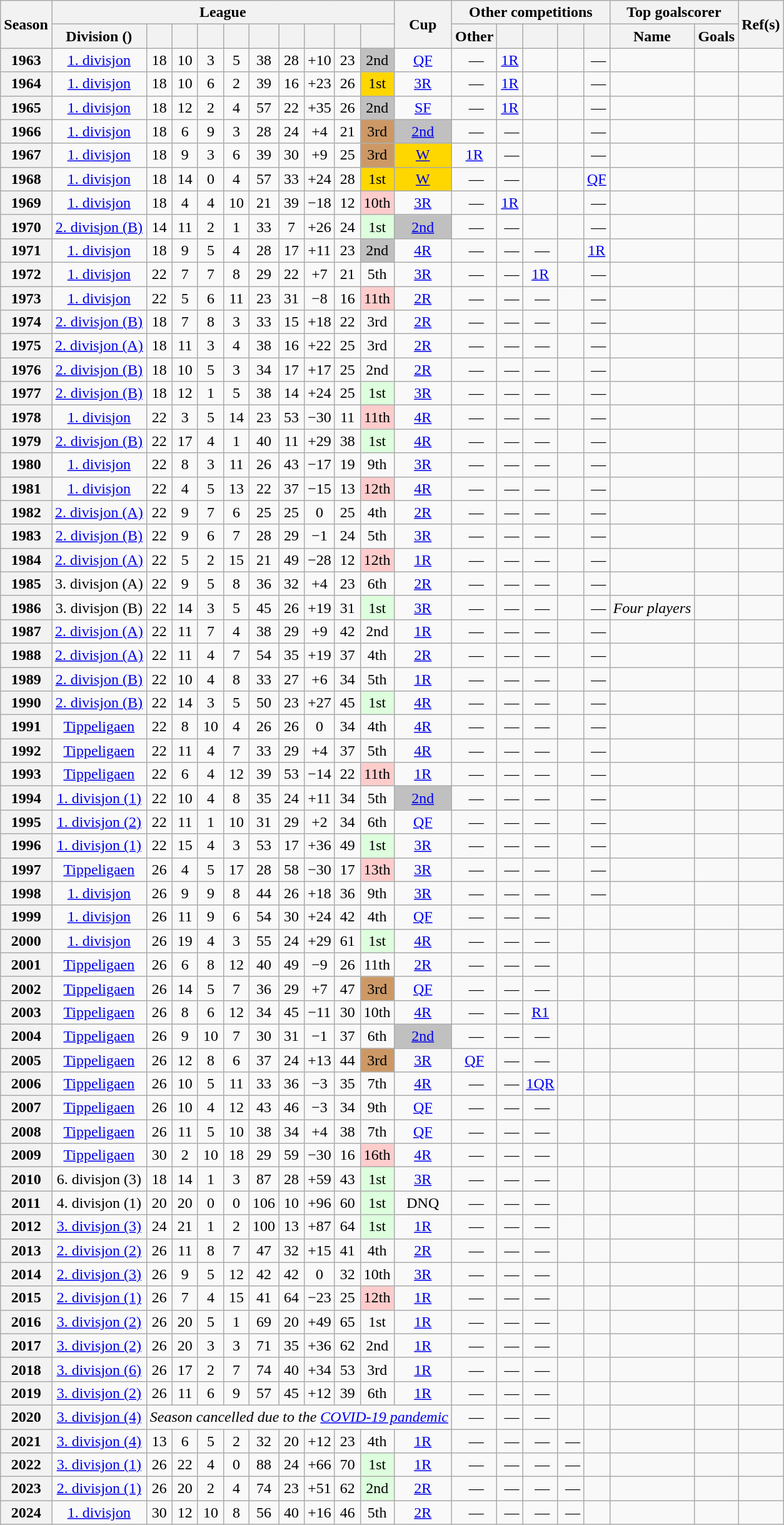<table class="wikitable plainrowheaders sortable" style="text-align:center">
<tr>
<th scope=col rowspan="2">Season</th>
<th scope=col colspan="10" class=unsortable>League</th>
<th scope=col rowspan="2">Cup</th>
<th scope=col colspan="5" class=unsortable>Other competitions</th>
<th scope=col colspan="2" class=unsortable>Top goalscorer</th>
<th scope=col rowspan="2" class=unsortable>Ref(s)</th>
</tr>
<tr>
<th scope=col>Division ()</th>
<th scope=col width="20"></th>
<th scope=col width="20"></th>
<th scope=col width="20"></th>
<th scope=col width="20"></th>
<th scope=col width="20"></th>
<th scope=col width="20"></th>
<th scope=col width="20"></th>
<th scope=col width="20"></th>
<th scope=col width="20"></th>
<th scope=col>Other</th>
<th scope=col width="20"></th>
<th scope=col width="20"></th>
<th scope=col width="20"></th>
<th scope=col width="20"></th>
<th scope=col>Name</th>
<th scope=col>Goals</th>
</tr>
<tr>
<th scope=row align=left>1963</th>
<td><a href='#'>1. divisjon</a></td>
<td>18</td>
<td>10</td>
<td>3</td>
<td>5</td>
<td>38</td>
<td>28</td>
<td>+10</td>
<td>23</td>
<td bgcolor=silver>2nd</td>
<td><a href='#'>QF</a></td>
<td> —</td>
<td><a href='#'>1R</a></td>
<td></td>
<td></td>
<td> —</td>
<td align=left></td>
<td></td>
<td></td>
</tr>
<tr>
<th scope=row align=left>1964</th>
<td><a href='#'>1. divisjon</a></td>
<td>18</td>
<td>10</td>
<td>6</td>
<td>2</td>
<td>39</td>
<td>16</td>
<td>+23</td>
<td>26</td>
<td bgcolor=gold>1st</td>
<td><a href='#'>3R</a></td>
<td> —</td>
<td><a href='#'>1R</a></td>
<td></td>
<td></td>
<td> —</td>
<td align=left></td>
<td></td>
<td></td>
</tr>
<tr>
<th scope=row align=left>1965</th>
<td><a href='#'>1. divisjon</a></td>
<td>18</td>
<td>12</td>
<td>2</td>
<td>4</td>
<td>57</td>
<td>22</td>
<td>+35</td>
<td>26</td>
<td bgcolor=silver>2nd</td>
<td><a href='#'>SF</a></td>
<td> —</td>
<td><a href='#'>1R</a></td>
<td></td>
<td></td>
<td> —</td>
<td align=left></td>
<td></td>
<td></td>
</tr>
<tr>
<th scope=row align=left>1966</th>
<td><a href='#'>1. divisjon</a></td>
<td>18</td>
<td>6</td>
<td>9</td>
<td>3</td>
<td>28</td>
<td>24</td>
<td>+4</td>
<td>21</td>
<td bgcolor="#c96">3rd</td>
<td bgcolor=silver><a href='#'>2nd</a></td>
<td> —</td>
<td> —</td>
<td></td>
<td></td>
<td> —</td>
<td align=left></td>
<td></td>
<td></td>
</tr>
<tr>
<th scope=row align=left>1967</th>
<td><a href='#'>1. divisjon</a></td>
<td>18</td>
<td>9</td>
<td>3</td>
<td>6</td>
<td>39</td>
<td>30</td>
<td>+9</td>
<td>25</td>
<td bgcolor="#c96">3rd</td>
<td bgcolor=gold><a href='#'>W</a></td>
<td><a href='#'>1R</a></td>
<td> —</td>
<td></td>
<td></td>
<td> —</td>
<td align=left></td>
<td></td>
<td></td>
</tr>
<tr>
<th scope=row align=left>1968</th>
<td><a href='#'>1. divisjon</a></td>
<td>18</td>
<td>14</td>
<td>0</td>
<td>4</td>
<td>57</td>
<td>33</td>
<td>+24</td>
<td>28</td>
<td bgcolor=gold>1st</td>
<td bgcolor=gold><a href='#'>W</a></td>
<td> —</td>
<td> —</td>
<td></td>
<td></td>
<td><a href='#'>QF</a></td>
<td align=left></td>
<td></td>
<td></td>
</tr>
<tr>
<th scope=row align=left>1969</th>
<td><a href='#'>1. divisjon</a></td>
<td>18</td>
<td>4</td>
<td>4</td>
<td>10</td>
<td>21</td>
<td>39</td>
<td>−18</td>
<td>12</td>
<td bgcolor="#FFCCCC"> 10th</td>
<td><a href='#'>3R</a></td>
<td> —</td>
<td><a href='#'>1R</a></td>
<td></td>
<td></td>
<td> —</td>
<td align=left></td>
<td></td>
<td></td>
</tr>
<tr>
<th scope=row align=left>1970</th>
<td><a href='#'>2. divisjon (B)</a></td>
<td>14</td>
<td>11</td>
<td>2</td>
<td>1</td>
<td>33</td>
<td>7</td>
<td>+26</td>
<td>24</td>
<td bgcolor="#DDFFDD"> 1st</td>
<td bgcolor=silver><a href='#'>2nd</a></td>
<td> —</td>
<td> —</td>
<td></td>
<td></td>
<td> —</td>
<td align=left></td>
<td></td>
<td></td>
</tr>
<tr>
<th scope=row align=left>1971</th>
<td><a href='#'>1. divisjon</a></td>
<td>18</td>
<td>9</td>
<td>5</td>
<td>4</td>
<td>28</td>
<td>17</td>
<td>+11</td>
<td>23</td>
<td bgcolor=silver>2nd</td>
<td><a href='#'>4R</a></td>
<td> —</td>
<td> —</td>
<td> —</td>
<td></td>
<td><a href='#'>1R</a></td>
<td align=left></td>
<td></td>
<td></td>
</tr>
<tr>
<th scope=row align=left>1972</th>
<td><a href='#'>1. divisjon</a></td>
<td>22</td>
<td>7</td>
<td>7</td>
<td>8</td>
<td>29</td>
<td>22</td>
<td>+7</td>
<td>21</td>
<td>5th</td>
<td><a href='#'>3R</a></td>
<td> —</td>
<td> —</td>
<td><a href='#'>1R</a></td>
<td></td>
<td> —</td>
<td align=left></td>
<td></td>
<td></td>
</tr>
<tr>
<th scope=row align=left>1973</th>
<td><a href='#'>1. divisjon</a></td>
<td>22</td>
<td>5</td>
<td>6</td>
<td>11</td>
<td>23</td>
<td>31</td>
<td>−8</td>
<td>16</td>
<td bgcolor="#FFCCCC"> 11th</td>
<td><a href='#'>2R</a></td>
<td> —</td>
<td> —</td>
<td> —</td>
<td></td>
<td> —</td>
<td align=left></td>
<td></td>
<td></td>
</tr>
<tr>
<th scope=row align=left>1974</th>
<td><a href='#'>2. divisjon (B)</a></td>
<td>18</td>
<td>7</td>
<td>8</td>
<td>3</td>
<td>33</td>
<td>15</td>
<td>+18</td>
<td>22</td>
<td>3rd</td>
<td><a href='#'>2R</a></td>
<td> —</td>
<td> —</td>
<td> —</td>
<td></td>
<td> —</td>
<td align=left></td>
<td></td>
<td></td>
</tr>
<tr>
<th scope=row align=left>1975</th>
<td><a href='#'>2. divisjon (A)</a></td>
<td>18</td>
<td>11</td>
<td>3</td>
<td>4</td>
<td>38</td>
<td>16</td>
<td>+22</td>
<td>25</td>
<td>3rd</td>
<td><a href='#'>2R</a></td>
<td> —</td>
<td> —</td>
<td> —</td>
<td></td>
<td> —</td>
<td align=left></td>
<td></td>
<td></td>
</tr>
<tr>
<th scope=row align=left>1976</th>
<td><a href='#'>2. divisjon (B)</a></td>
<td>18</td>
<td>10</td>
<td>5</td>
<td>3</td>
<td>34</td>
<td>17</td>
<td>+17</td>
<td>25</td>
<td>2nd</td>
<td><a href='#'>2R</a></td>
<td> —</td>
<td> —</td>
<td> —</td>
<td></td>
<td> —</td>
<td align=left></td>
<td></td>
<td></td>
</tr>
<tr>
<th scope=row align=left>1977</th>
<td><a href='#'>2. divisjon (B)</a></td>
<td>18</td>
<td>12</td>
<td>1</td>
<td>5</td>
<td>38</td>
<td>14</td>
<td>+24</td>
<td>25</td>
<td bgcolor="#DDFFDD"> 1st</td>
<td><a href='#'>3R</a></td>
<td> —</td>
<td> —</td>
<td> —</td>
<td></td>
<td> —</td>
<td align=left></td>
<td></td>
<td></td>
</tr>
<tr>
<th scope=row align=left>1978</th>
<td><a href='#'>1. divisjon</a></td>
<td>22</td>
<td>3</td>
<td>5</td>
<td>14</td>
<td>23</td>
<td>53</td>
<td>−30</td>
<td>11</td>
<td bgcolor="#FFCCCC"> 11th</td>
<td><a href='#'>4R</a></td>
<td> —</td>
<td> —</td>
<td> —</td>
<td></td>
<td> —</td>
<td align=left></td>
<td></td>
<td></td>
</tr>
<tr>
<th scope=row align=left>1979</th>
<td><a href='#'>2. divisjon (B)</a></td>
<td>22</td>
<td>17</td>
<td>4</td>
<td>1</td>
<td>40</td>
<td>11</td>
<td>+29</td>
<td>38</td>
<td bgcolor="#DDFFDD"> 1st</td>
<td><a href='#'>4R</a></td>
<td> —</td>
<td> —</td>
<td> —</td>
<td></td>
<td> —</td>
<td align=left></td>
<td></td>
<td></td>
</tr>
<tr>
<th scope=row align=left>1980</th>
<td><a href='#'>1. divisjon</a></td>
<td>22</td>
<td>8</td>
<td>3</td>
<td>11</td>
<td>26</td>
<td>43</td>
<td>−17</td>
<td>19</td>
<td>9th</td>
<td><a href='#'>3R</a></td>
<td> —</td>
<td> —</td>
<td> —</td>
<td></td>
<td> —</td>
<td align=left></td>
<td></td>
<td></td>
</tr>
<tr>
<th scope=row align=left>1981</th>
<td><a href='#'>1. divisjon</a></td>
<td>22</td>
<td>4</td>
<td>5</td>
<td>13</td>
<td>22</td>
<td>37</td>
<td>−15</td>
<td>13</td>
<td bgcolor="#FFCCCC"> 12th</td>
<td><a href='#'>4R</a></td>
<td> —</td>
<td> —</td>
<td> —</td>
<td></td>
<td> —</td>
<td align=left><br></td>
<td></td>
<td></td>
</tr>
<tr>
<th scope=row align=left>1982</th>
<td><a href='#'>2. divisjon (A)</a></td>
<td>22</td>
<td>9</td>
<td>7</td>
<td>6</td>
<td>25</td>
<td>25</td>
<td>0</td>
<td>25</td>
<td>4th</td>
<td><a href='#'>2R</a></td>
<td> —</td>
<td> —</td>
<td> —</td>
<td></td>
<td> —</td>
<td align=left></td>
<td></td>
<td></td>
</tr>
<tr>
<th scope=row align=left>1983</th>
<td><a href='#'>2. divisjon (B)</a></td>
<td>22</td>
<td>9</td>
<td>6</td>
<td>7</td>
<td>28</td>
<td>29</td>
<td>−1</td>
<td>24</td>
<td>5th</td>
<td><a href='#'>3R</a></td>
<td> —</td>
<td> —</td>
<td> —</td>
<td></td>
<td> —</td>
<td align=left></td>
<td></td>
<td></td>
</tr>
<tr>
<th scope=row align=left>1984</th>
<td><a href='#'>2. divisjon (A)</a></td>
<td>22</td>
<td>5</td>
<td>2</td>
<td>15</td>
<td>21</td>
<td>49</td>
<td>−28</td>
<td>12</td>
<td bgcolor="#FFCCCC"> 12th</td>
<td><a href='#'>1R</a></td>
<td> —</td>
<td> —</td>
<td> —</td>
<td></td>
<td> —</td>
<td align=left></td>
<td></td>
<td></td>
</tr>
<tr>
<th scope=row align=left>1985</th>
<td>3. divisjon (A)</td>
<td>22</td>
<td>9</td>
<td>5</td>
<td>8</td>
<td>36</td>
<td>32</td>
<td>+4</td>
<td>23</td>
<td>6th</td>
<td><a href='#'>2R</a></td>
<td> —</td>
<td> —</td>
<td> —</td>
<td></td>
<td> —</td>
<td align=left></td>
<td></td>
<td></td>
</tr>
<tr>
<th scope=row align=left>1986</th>
<td>3. divisjon (B)</td>
<td>22</td>
<td>14</td>
<td>3</td>
<td>5</td>
<td>45</td>
<td>26</td>
<td>+19</td>
<td>31</td>
<td bgcolor="#DDFFDD"> 1st</td>
<td><a href='#'>3R</a></td>
<td> —</td>
<td> —</td>
<td> —</td>
<td></td>
<td> —</td>
<td align=left><em>Four players</em></td>
<td></td>
<td></td>
</tr>
<tr>
<th scope=row align=left>1987</th>
<td><a href='#'>2. divisjon (A)</a></td>
<td>22</td>
<td>11</td>
<td>7</td>
<td>4</td>
<td>38</td>
<td>29</td>
<td>+9</td>
<td>42</td>
<td>2nd</td>
<td><a href='#'>1R</a></td>
<td> —</td>
<td> —</td>
<td> —</td>
<td></td>
<td> —</td>
<td align=left></td>
<td></td>
<td></td>
</tr>
<tr>
<th scope=row align=left>1988</th>
<td><a href='#'>2. divisjon (A)</a></td>
<td>22</td>
<td>11</td>
<td>4</td>
<td>7</td>
<td>54</td>
<td>35</td>
<td>+19</td>
<td>37</td>
<td>4th</td>
<td><a href='#'>2R</a></td>
<td> —</td>
<td> —</td>
<td> —</td>
<td></td>
<td> —</td>
<td align=left></td>
<td></td>
<td></td>
</tr>
<tr>
<th scope=row align=left>1989</th>
<td><a href='#'>2. divisjon (B)</a></td>
<td>22</td>
<td>10</td>
<td>4</td>
<td>8</td>
<td>33</td>
<td>27</td>
<td>+6</td>
<td>34</td>
<td>5th</td>
<td><a href='#'>1R</a></td>
<td> —</td>
<td> —</td>
<td> —</td>
<td></td>
<td> —</td>
<td align=left></td>
<td></td>
<td></td>
</tr>
<tr>
<th scope=row align=left>1990</th>
<td><a href='#'>2. divisjon (B)</a></td>
<td>22</td>
<td>14</td>
<td>3</td>
<td>5</td>
<td>50</td>
<td>23</td>
<td>+27</td>
<td>45</td>
<td bgcolor="#DDFFDD"> 1st</td>
<td><a href='#'>4R</a></td>
<td> —</td>
<td> —</td>
<td> —</td>
<td></td>
<td> —</td>
<td align=left></td>
<td></td>
<td></td>
</tr>
<tr>
<th scope=row align=left>1991</th>
<td><a href='#'>Tippeligaen</a></td>
<td>22</td>
<td>8</td>
<td>10</td>
<td>4</td>
<td>26</td>
<td>26</td>
<td>0</td>
<td>34</td>
<td>4th</td>
<td><a href='#'>4R</a></td>
<td> —</td>
<td> —</td>
<td> —</td>
<td></td>
<td> —</td>
<td align=left></td>
<td></td>
<td></td>
</tr>
<tr>
<th scope=row align=left>1992</th>
<td><a href='#'>Tippeligaen</a></td>
<td>22</td>
<td>11</td>
<td>4</td>
<td>7</td>
<td>33</td>
<td>29</td>
<td>+4</td>
<td>37</td>
<td>5th</td>
<td><a href='#'>4R</a></td>
<td> —</td>
<td> —</td>
<td> —</td>
<td></td>
<td> —</td>
<td align=left></td>
<td></td>
<td></td>
</tr>
<tr>
<th scope=row align=left>1993</th>
<td><a href='#'>Tippeligaen</a></td>
<td>22</td>
<td>6</td>
<td>4</td>
<td>12</td>
<td>39</td>
<td>53</td>
<td>−14</td>
<td>22</td>
<td bgcolor="#FFCCCC"> 11th</td>
<td><a href='#'>1R</a></td>
<td> —</td>
<td> —</td>
<td> —</td>
<td></td>
<td> —</td>
<td align=left></td>
<td></td>
<td></td>
</tr>
<tr>
<th scope=row align=left>1994</th>
<td><a href='#'>1. divisjon (1)</a></td>
<td>22</td>
<td>10</td>
<td>4</td>
<td>8</td>
<td>35</td>
<td>24</td>
<td>+11</td>
<td>34</td>
<td>5th</td>
<td bgcolor=silver><a href='#'>2nd</a></td>
<td> —</td>
<td> —</td>
<td> —</td>
<td></td>
<td> —</td>
<td align=left></td>
<td></td>
<td></td>
</tr>
<tr>
<th scope=row align=left>1995</th>
<td><a href='#'>1. divisjon (2)</a></td>
<td>22</td>
<td>11</td>
<td>1</td>
<td>10</td>
<td>31</td>
<td>29</td>
<td>+2</td>
<td>34</td>
<td>6th</td>
<td><a href='#'>QF</a></td>
<td> —</td>
<td> —</td>
<td> —</td>
<td></td>
<td> —</td>
<td align=left></td>
<td></td>
<td></td>
</tr>
<tr>
<th scope=row align=left>1996</th>
<td><a href='#'>1. divisjon (1)</a></td>
<td>22</td>
<td>15</td>
<td>4</td>
<td>3</td>
<td>53</td>
<td>17</td>
<td>+36</td>
<td>49</td>
<td bgcolor="#DDFFDD"> 1st</td>
<td><a href='#'>3R</a></td>
<td> —</td>
<td> —</td>
<td> —</td>
<td></td>
<td> —</td>
<td align=left></td>
<td></td>
<td></td>
</tr>
<tr>
<th scope=row align=left>1997</th>
<td><a href='#'>Tippeligaen</a></td>
<td>26</td>
<td>4</td>
<td>5</td>
<td>17</td>
<td>28</td>
<td>58</td>
<td>−30</td>
<td>17</td>
<td bgcolor="#FFCCCC"> 13th</td>
<td><a href='#'>3R</a></td>
<td> —</td>
<td> —</td>
<td> —</td>
<td></td>
<td> —</td>
<td align=left></td>
<td></td>
<td></td>
</tr>
<tr>
<th scope=row align=left>1998</th>
<td><a href='#'>1. divisjon</a></td>
<td>26</td>
<td>9</td>
<td>9</td>
<td>8</td>
<td>44</td>
<td>26</td>
<td>+18</td>
<td>36</td>
<td>9th</td>
<td><a href='#'>3R</a></td>
<td> —</td>
<td> —</td>
<td> —</td>
<td></td>
<td> —</td>
<td align=left></td>
<td></td>
<td></td>
</tr>
<tr>
<th scope=row align=left>1999</th>
<td><a href='#'>1. divisjon</a></td>
<td>26</td>
<td>11</td>
<td>9</td>
<td>6</td>
<td>54</td>
<td>30</td>
<td>+24</td>
<td>42</td>
<td>4th</td>
<td><a href='#'>QF</a></td>
<td> —</td>
<td> —</td>
<td> —</td>
<td></td>
<td></td>
<td align=left></td>
<td></td>
<td></td>
</tr>
<tr>
<th scope=row align=left>2000</th>
<td><a href='#'>1. divisjon</a></td>
<td>26</td>
<td>19</td>
<td>4</td>
<td>3</td>
<td>55</td>
<td>24</td>
<td>+29</td>
<td>61</td>
<td bgcolor="#DDFFDD"> 1st</td>
<td><a href='#'>4R</a></td>
<td> —</td>
<td> —</td>
<td> —</td>
<td></td>
<td></td>
<td align=left></td>
<td></td>
<td></td>
</tr>
<tr>
<th scope=row align=left>2001</th>
<td><a href='#'>Tippeligaen</a></td>
<td>26</td>
<td>6</td>
<td>8</td>
<td>12</td>
<td>40</td>
<td>49</td>
<td>−9</td>
<td>26</td>
<td>11th</td>
<td><a href='#'>2R</a></td>
<td> —</td>
<td> —</td>
<td> —</td>
<td></td>
<td></td>
<td align=left></td>
<td></td>
<td></td>
</tr>
<tr>
<th scope=row align=left>2002</th>
<td><a href='#'>Tippeligaen</a></td>
<td>26</td>
<td>14</td>
<td>5</td>
<td>7</td>
<td>36</td>
<td>29</td>
<td>+7</td>
<td>47</td>
<td bgcolor="#c96">3rd</td>
<td><a href='#'>QF</a></td>
<td> —</td>
<td> —</td>
<td> —</td>
<td></td>
<td></td>
<td align=left></td>
<td></td>
<td></td>
</tr>
<tr>
<th scope=row align=left>2003</th>
<td><a href='#'>Tippeligaen</a></td>
<td>26</td>
<td>8</td>
<td>6</td>
<td>12</td>
<td>34</td>
<td>45</td>
<td>−11</td>
<td>30</td>
<td>10th</td>
<td><a href='#'>4R</a></td>
<td> —</td>
<td> —</td>
<td><a href='#'>R1</a></td>
<td></td>
<td></td>
<td align=left></td>
<td></td>
<td></td>
</tr>
<tr>
<th scope=row align=left>2004</th>
<td><a href='#'>Tippeligaen</a></td>
<td>26</td>
<td>9</td>
<td>10</td>
<td>7</td>
<td>30</td>
<td>31</td>
<td>−1</td>
<td>37</td>
<td>6th</td>
<td bgcolor=silver><a href='#'>2nd</a></td>
<td> —</td>
<td> —</td>
<td> —</td>
<td></td>
<td></td>
<td align=left></td>
<td></td>
<td></td>
</tr>
<tr>
<th scope=row align=left>2005</th>
<td><a href='#'>Tippeligaen</a></td>
<td>26</td>
<td>12</td>
<td>8</td>
<td>6</td>
<td>37</td>
<td>24</td>
<td>+13</td>
<td>44</td>
<td bgcolor="#c96">3rd</td>
<td><a href='#'>3R</a></td>
<td><a href='#'>QF</a></td>
<td> —</td>
<td> —</td>
<td></td>
<td></td>
<td align=left></td>
<td></td>
<td></td>
</tr>
<tr>
<th scope=row align=left>2006</th>
<td><a href='#'>Tippeligaen</a></td>
<td>26</td>
<td>10</td>
<td>5</td>
<td>11</td>
<td>33</td>
<td>36</td>
<td>−3</td>
<td>35</td>
<td>7th</td>
<td><a href='#'>4R</a></td>
<td> —</td>
<td> —</td>
<td><a href='#'>1QR</a></td>
<td></td>
<td></td>
<td align=left></td>
<td></td>
<td></td>
</tr>
<tr>
<th scope=row align=left>2007</th>
<td><a href='#'>Tippeligaen</a></td>
<td>26</td>
<td>10</td>
<td>4</td>
<td>12</td>
<td>43</td>
<td>46</td>
<td>−3</td>
<td>34</td>
<td>9th</td>
<td><a href='#'>QF</a></td>
<td> —</td>
<td> —</td>
<td> —</td>
<td></td>
<td></td>
<td align=left></td>
<td></td>
<td></td>
</tr>
<tr>
<th scope=row align=left>2008</th>
<td><a href='#'>Tippeligaen</a></td>
<td>26</td>
<td>11</td>
<td>5</td>
<td>10</td>
<td>38</td>
<td>34</td>
<td>+4</td>
<td>38</td>
<td>7th</td>
<td><a href='#'>QF</a></td>
<td> —</td>
<td> —</td>
<td> —</td>
<td></td>
<td></td>
<td align=left></td>
<td></td>
<td></td>
</tr>
<tr>
<th scope=row align=left>2009</th>
<td><a href='#'>Tippeligaen</a></td>
<td>30</td>
<td>2</td>
<td>10</td>
<td>18</td>
<td>29</td>
<td>59</td>
<td>−30</td>
<td>16</td>
<td bgcolor="#FFCCCC"> 16th</td>
<td><a href='#'>4R</a></td>
<td> —</td>
<td> —</td>
<td> —</td>
<td></td>
<td></td>
<td align=left></td>
<td></td>
<td></td>
</tr>
<tr>
<th scope=row align=left>2010</th>
<td>6. divisjon (3)</td>
<td>18</td>
<td>14</td>
<td>1</td>
<td>3</td>
<td>87</td>
<td>28</td>
<td>+59</td>
<td>43</td>
<td bgcolor="#DDFFDD"> 1st</td>
<td><a href='#'>3R</a></td>
<td> —</td>
<td> —</td>
<td> —</td>
<td></td>
<td></td>
<td align=left></td>
<td></td>
<td></td>
</tr>
<tr>
<th scope=row align=left>2011</th>
<td>4. divisjon (1)</td>
<td>20</td>
<td>20</td>
<td>0</td>
<td>0</td>
<td>106</td>
<td>10</td>
<td>+96</td>
<td>60</td>
<td bgcolor="#DDFFDD"> 1st</td>
<td>DNQ</td>
<td> —</td>
<td> —</td>
<td> —</td>
<td></td>
<td></td>
<td align=left></td>
<td></td>
<td></td>
</tr>
<tr>
<th scope=row align=left>2012</th>
<td><a href='#'>3. divisjon (3)</a></td>
<td>24</td>
<td>21</td>
<td>1</td>
<td>2</td>
<td>100</td>
<td>13</td>
<td>+87</td>
<td>64</td>
<td bgcolor="#DDFFDD"> 1st</td>
<td><a href='#'>1R</a></td>
<td> —</td>
<td> —</td>
<td> —</td>
<td></td>
<td></td>
<td align=left></td>
<td></td>
<td></td>
</tr>
<tr>
<th scope=row align=left>2013</th>
<td><a href='#'>2. divisjon (2)</a></td>
<td>26</td>
<td>11</td>
<td>8</td>
<td>7</td>
<td>47</td>
<td>32</td>
<td>+15</td>
<td>41</td>
<td>4th</td>
<td><a href='#'>2R</a></td>
<td> —</td>
<td> —</td>
<td> —</td>
<td></td>
<td></td>
<td align=left></td>
<td></td>
<td></td>
</tr>
<tr>
<th scope=row align=left>2014</th>
<td><a href='#'>2. divisjon (3)</a></td>
<td>26</td>
<td>9</td>
<td>5</td>
<td>12</td>
<td>42</td>
<td>42</td>
<td>0</td>
<td>32</td>
<td>10th</td>
<td><a href='#'>3R</a></td>
<td> —</td>
<td> —</td>
<td> —</td>
<td></td>
<td></td>
<td align=left></td>
<td></td>
<td></td>
</tr>
<tr>
<th scope=row align=left>2015</th>
<td><a href='#'>2. divisjon (1)</a></td>
<td>26</td>
<td>7</td>
<td>4</td>
<td>15</td>
<td>41</td>
<td>64</td>
<td>−23</td>
<td>25</td>
<td bgcolor="#FFCCCC"> 12th</td>
<td><a href='#'>1R</a></td>
<td> —</td>
<td> —</td>
<td> —</td>
<td></td>
<td></td>
<td align=left><br></td>
<td></td>
<td></td>
</tr>
<tr>
<th scope=row align=left>2016</th>
<td><a href='#'>3. divisjon (2)</a></td>
<td>26</td>
<td>20</td>
<td>5</td>
<td>1</td>
<td>69</td>
<td>20</td>
<td>+49</td>
<td>65</td>
<td>1st</td>
<td><a href='#'>1R</a></td>
<td> —</td>
<td> —</td>
<td> —</td>
<td></td>
<td></td>
<td align=left></td>
<td></td>
<td></td>
</tr>
<tr>
<th scope=row align=left>2017</th>
<td><a href='#'>3. divisjon (2)</a></td>
<td>26</td>
<td>20</td>
<td>3</td>
<td>3</td>
<td>71</td>
<td>35</td>
<td>+36</td>
<td>62</td>
<td>2nd</td>
<td><a href='#'>1R</a></td>
<td> —</td>
<td> —</td>
<td> —</td>
<td></td>
<td></td>
<td align=left></td>
<td></td>
<td></td>
</tr>
<tr>
<th scope=row align=left>2018</th>
<td><a href='#'>3. divisjon (6)</a></td>
<td>26</td>
<td>17</td>
<td>2</td>
<td>7</td>
<td>74</td>
<td>40</td>
<td>+34</td>
<td>53</td>
<td>3rd</td>
<td><a href='#'>1R</a></td>
<td> —</td>
<td> —</td>
<td> —</td>
<td></td>
<td></td>
<td align=left></td>
<td></td>
<td></td>
</tr>
<tr>
<th scope=row align=left>2019</th>
<td><a href='#'>3. divisjon (2)</a></td>
<td>26</td>
<td>11</td>
<td>6</td>
<td>9</td>
<td>57</td>
<td>45</td>
<td>+12</td>
<td>39</td>
<td>6th</td>
<td><a href='#'>1R</a></td>
<td> —</td>
<td> —</td>
<td> —</td>
<td></td>
<td></td>
<td align=left></td>
<td></td>
<td></td>
</tr>
<tr>
<th scope=row align=left>2020</th>
<td><a href='#'>3. divisjon (4)</a></td>
<td colspan="10"><em>Season cancelled due to the <a href='#'>COVID-19 pandemic</a></em></td>
<td> —</td>
<td> —</td>
<td> —</td>
<td></td>
<td></td>
<td align=left></td>
<td></td>
<td></td>
</tr>
<tr>
<th scope=row align=left>2021</th>
<td><a href='#'>3. divisjon (4)</a></td>
<td>13</td>
<td>6</td>
<td>5</td>
<td>2</td>
<td>32</td>
<td>20</td>
<td>+12</td>
<td>23</td>
<td>4th</td>
<td><a href='#'>1R</a></td>
<td> —</td>
<td> —</td>
<td> —</td>
<td> —</td>
<td></td>
<td align=left></td>
<td></td>
<td></td>
</tr>
<tr>
<th scope=row align=left>2022</th>
<td><a href='#'>3. divisjon (1)</a></td>
<td>26</td>
<td>22</td>
<td>4</td>
<td>0</td>
<td>88</td>
<td>24</td>
<td>+66</td>
<td>70</td>
<td bgcolor="#DDFFDD"> 1st</td>
<td><a href='#'>1R</a></td>
<td> —</td>
<td> —</td>
<td> —</td>
<td> —</td>
<td></td>
<td align=left></td>
<td></td>
<td></td>
</tr>
<tr>
<th scope=row align=left>2023</th>
<td><a href='#'>2. divisjon (1)</a></td>
<td>26</td>
<td>20</td>
<td>2</td>
<td>4</td>
<td>74</td>
<td>23</td>
<td>+51</td>
<td>62</td>
<td bgcolor="#DDFFDD"> 2nd</td>
<td><a href='#'>2R</a></td>
<td> —</td>
<td> —</td>
<td> —</td>
<td> —</td>
<td></td>
<td align=left></td>
<td></td>
<td></td>
</tr>
<tr>
<th scope=row align=left>2024</th>
<td><a href='#'>1. divisjon</a></td>
<td>30</td>
<td>12</td>
<td>10</td>
<td>8</td>
<td>56</td>
<td>40</td>
<td>+16</td>
<td>46</td>
<td>5th</td>
<td><a href='#'>2R</a></td>
<td> —</td>
<td> —</td>
<td> —</td>
<td> —</td>
<td></td>
<td align=left></td>
<td></td>
<td></td>
</tr>
</table>
